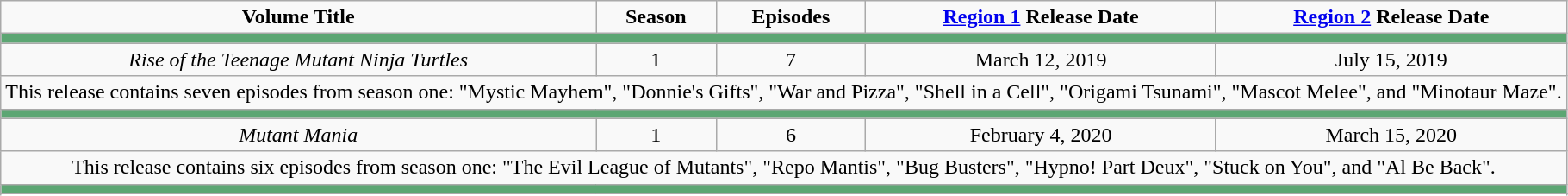<table class="wikitable" style="text-align: center">
<tr>
<td><strong>Volume Title</strong></td>
<td><strong>Season</strong></td>
<td><strong>Episodes</strong></td>
<td><strong><a href='#'>Region 1</a> Release Date</strong></td>
<td><strong><a href='#'>Region 2</a> Release Date</strong></td>
</tr>
<tr>
<td colspan=5 style="background:#5CA673"></td>
</tr>
<tr style="text-align: center">
<td><em>Rise of the Teenage Mutant Ninja Turtles</em></td>
<td>1</td>
<td>7</td>
<td>March 12, 2019</td>
<td>July 15, 2019</td>
</tr>
<tr>
<td colspan=5>This release contains seven episodes from season one: "Mystic Mayhem", "Donnie's Gifts", "War and Pizza", "Shell in a Cell", "Origami Tsunami", "Mascot Melee", and "Minotaur Maze".</td>
</tr>
<tr>
<td colspan=5 style="background:#5CA673"></td>
</tr>
<tr style="text-align: center">
<td><em>Mutant Mania</em></td>
<td>1</td>
<td>6</td>
<td>February 4, 2020</td>
<td>March 15, 2020</td>
</tr>
<tr>
<td colspan=5>This release contains six episodes from season one: "The Evil League of Mutants", "Repo Mantis", "Bug Busters", "Hypno! Part Deux", "Stuck on You", and "Al Be Back".</td>
</tr>
<tr>
<td colspan=5 style="background:#5CA673"></td>
</tr>
<tr style="text-align: center">
</tr>
<tr>
</tr>
</table>
